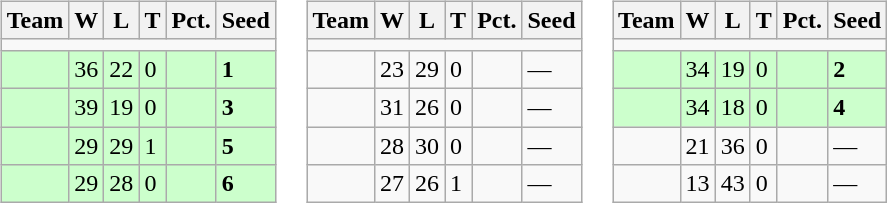<table>
<tr>
<td><br><table class=wikitable>
<tr>
<th>Team</th>
<th>W</th>
<th>L</th>
<th>T</th>
<th>Pct.</th>
<th>Seed</th>
</tr>
<tr>
<td colspan=6></td>
</tr>
<tr bgcolor=ccffcc>
<td></td>
<td>36</td>
<td>22</td>
<td>0</td>
<td></td>
<td><strong>1</strong></td>
</tr>
<tr bgcolor=ccffcc>
<td></td>
<td>39</td>
<td>19</td>
<td>0</td>
<td></td>
<td><strong>3</strong></td>
</tr>
<tr bgcolor=ccffcc>
<td></td>
<td>29</td>
<td>29</td>
<td>1</td>
<td></td>
<td><strong>5</strong></td>
</tr>
<tr bgcolor=ccffcc>
<td></td>
<td>29</td>
<td>28</td>
<td>0</td>
<td></td>
<td><strong>6</strong></td>
</tr>
</table>
</td>
<td><br><table class=wikitable>
<tr>
<th>Team</th>
<th>W</th>
<th>L</th>
<th>T</th>
<th>Pct.</th>
<th>Seed</th>
</tr>
<tr>
<td colspan=6></td>
</tr>
<tr>
<td></td>
<td>23</td>
<td>29</td>
<td>0</td>
<td></td>
<td>—</td>
</tr>
<tr>
<td></td>
<td>31</td>
<td>26</td>
<td>0</td>
<td></td>
<td>—</td>
</tr>
<tr>
<td></td>
<td>28</td>
<td>30</td>
<td>0</td>
<td></td>
<td>—</td>
</tr>
<tr>
<td></td>
<td>27</td>
<td>26</td>
<td>1</td>
<td></td>
<td>—</td>
</tr>
</table>
</td>
<td><br><table class=wikitable>
<tr>
<th>Team</th>
<th>W</th>
<th>L</th>
<th>T</th>
<th>Pct.</th>
<th>Seed</th>
</tr>
<tr>
<td colspan=6></td>
</tr>
<tr bgcolor=ccffcc>
<td></td>
<td>34</td>
<td>19</td>
<td>0</td>
<td></td>
<td><strong>2</strong></td>
</tr>
<tr bgcolor=ccffcc>
<td></td>
<td>34</td>
<td>18</td>
<td>0</td>
<td></td>
<td><strong>4</strong></td>
</tr>
<tr>
<td></td>
<td>21</td>
<td>36</td>
<td>0</td>
<td></td>
<td>—</td>
</tr>
<tr>
<td></td>
<td>13</td>
<td>43</td>
<td>0</td>
<td></td>
<td>—</td>
</tr>
</table>
</td>
</tr>
</table>
